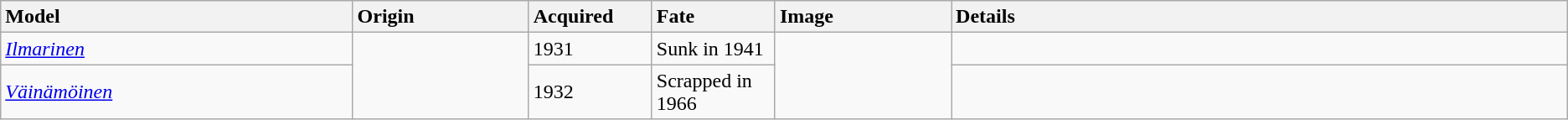<table class="wikitable">
<tr>
<th style="text-align: left; width:20%;">Model</th>
<th style="text-align: left; width:10%;">Origin</th>
<th style="text-align: left; width:7%;">Acquired</th>
<th style="text-align: left; width:7%;">Fate</th>
<th style="text-align: left; width:10%;">Image</th>
<th style="text-align: left; width:35%;">Details</th>
</tr>
<tr>
<td><a href='#'><em>Ilmarinen</em></a></td>
<td rowspan="2"></td>
<td>1931</td>
<td>Sunk in 1941</td>
<td rowspan="2"></td>
<td></td>
</tr>
<tr>
<td><a href='#'><em>Väinämöinen</em></a></td>
<td>1932</td>
<td>Scrapped in 1966</td>
<td></td>
</tr>
</table>
